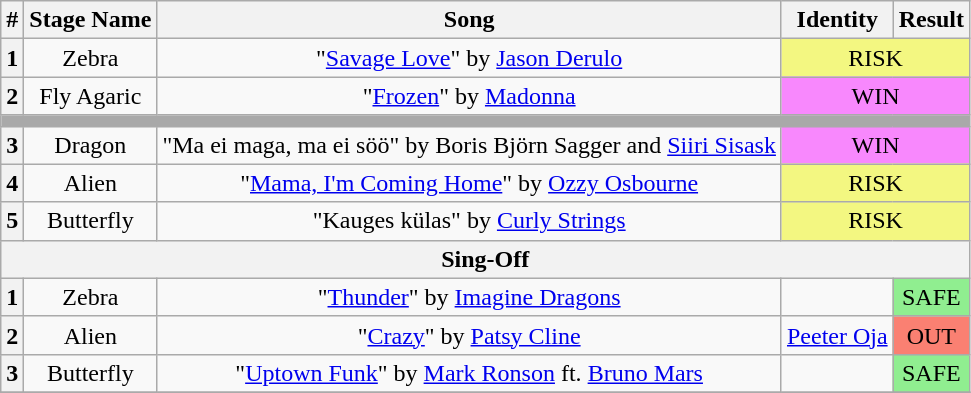<table class="wikitable plainrowheaders" style="text-align: center;">
<tr>
<th>#</th>
<th>Stage Name</th>
<th>Song</th>
<th>Identity</th>
<th>Result</th>
</tr>
<tr>
<th>1</th>
<td>Zebra</td>
<td>"<a href='#'>Savage Love</a>" by <a href='#'>Jason Derulo</a></td>
<td colspan="2" bgcolor="#F3F781">RISK</td>
</tr>
<tr>
<th>2</th>
<td>Fly Agaric</td>
<td>"<a href='#'>Frozen</a>" by <a href='#'>Madonna</a></td>
<td colspan="2" bgcolor="#F888FD">WIN</td>
</tr>
<tr>
<td colspan="5" style="background:darkgray"></td>
</tr>
<tr>
<th>3</th>
<td>Dragon</td>
<td>"Ma ei maga, ma ei söö" by Boris Björn Sagger and <a href='#'>Siiri Sisask</a></td>
<td colspan="2" bgcolor="#F888FD">WIN</td>
</tr>
<tr>
<th>4</th>
<td>Alien</td>
<td>"<a href='#'>Mama, I'm Coming Home</a>" by <a href='#'>Ozzy Osbourne</a></td>
<td colspan="2" bgcolor="#F3F781">RISK</td>
</tr>
<tr>
<th>5</th>
<td>Butterfly</td>
<td>"Kauges külas" by <a href='#'>Curly Strings</a></td>
<td colspan="2" bgcolor="#F3F781">RISK</td>
</tr>
<tr>
<th colspan="5">Sing-Off</th>
</tr>
<tr>
<th>1</th>
<td>Zebra</td>
<td>"<a href='#'>Thunder</a>" by <a href='#'>Imagine Dragons</a></td>
<td></td>
<td bgcolor="lightgreen">SAFE</td>
</tr>
<tr>
<th>2</th>
<td>Alien</td>
<td>"<a href='#'>Crazy</a>" by <a href='#'>Patsy Cline</a></td>
<td><a href='#'>Peeter Oja</a></td>
<td bgcolor="salmon">OUT</td>
</tr>
<tr>
<th>3</th>
<td>Butterfly</td>
<td>"<a href='#'>Uptown Funk</a>" by <a href='#'>Mark Ronson</a> ft. <a href='#'>Bruno Mars</a></td>
<td></td>
<td bgcolor="lightgreen">SAFE</td>
</tr>
<tr>
</tr>
</table>
